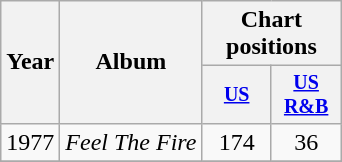<table class="wikitable" style="text-align:center;">
<tr>
<th rowspan="2">Year</th>
<th rowspan="2">Album</th>
<th colspan="2">Chart positions</th>
</tr>
<tr style="font-size:smaller;">
<th width="40"><a href='#'>US</a></th>
<th width="40"><a href='#'>US<br>R&B</a></th>
</tr>
<tr>
<td rowspan="1">1977</td>
<td align="left"><em>Feel The Fire </em></td>
<td>174</td>
<td>36</td>
</tr>
<tr>
</tr>
</table>
